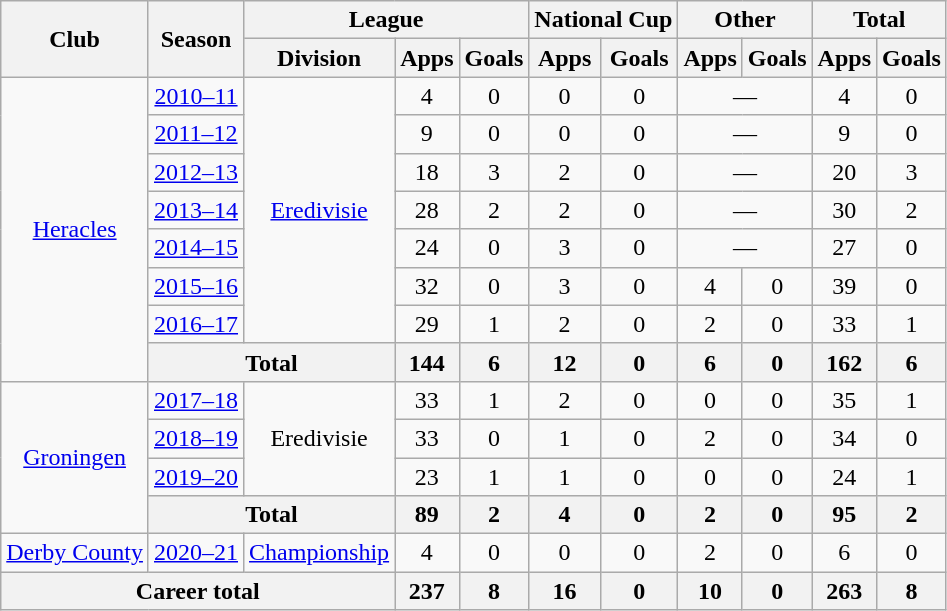<table class="wikitable" style="text-align:center">
<tr>
<th rowspan="2">Club</th>
<th rowspan="2">Season</th>
<th colspan="3">League</th>
<th colspan="2">National Cup</th>
<th colspan="2">Other</th>
<th colspan="2">Total</th>
</tr>
<tr>
<th>Division</th>
<th>Apps</th>
<th>Goals</th>
<th>Apps</th>
<th>Goals</th>
<th>Apps</th>
<th>Goals</th>
<th>Apps</th>
<th>Goals</th>
</tr>
<tr>
<td rowspan="8"><a href='#'>Heracles</a></td>
<td><a href='#'>2010–11</a></td>
<td rowspan="7"><a href='#'>Eredivisie</a></td>
<td>4</td>
<td>0</td>
<td>0</td>
<td>0</td>
<td colspan="2">—</td>
<td>4</td>
<td>0</td>
</tr>
<tr>
<td><a href='#'>2011–12</a></td>
<td>9</td>
<td>0</td>
<td>0</td>
<td>0</td>
<td colspan="2">—</td>
<td>9</td>
<td>0</td>
</tr>
<tr>
<td><a href='#'>2012–13</a></td>
<td>18</td>
<td>3</td>
<td>2</td>
<td>0</td>
<td colspan="2">—</td>
<td>20</td>
<td>3</td>
</tr>
<tr>
<td><a href='#'>2013–14</a></td>
<td>28</td>
<td>2</td>
<td>2</td>
<td>0</td>
<td colspan="2">—</td>
<td>30</td>
<td>2</td>
</tr>
<tr>
<td><a href='#'>2014–15</a></td>
<td>24</td>
<td>0</td>
<td>3</td>
<td>0</td>
<td colspan="2">—</td>
<td>27</td>
<td>0</td>
</tr>
<tr>
<td><a href='#'>2015–16</a></td>
<td>32</td>
<td>0</td>
<td>3</td>
<td>0</td>
<td>4</td>
<td>0</td>
<td>39</td>
<td>0</td>
</tr>
<tr>
<td><a href='#'>2016–17</a></td>
<td>29</td>
<td>1</td>
<td>2</td>
<td>0</td>
<td>2</td>
<td>0</td>
<td>33</td>
<td>1</td>
</tr>
<tr>
<th colspan="2">Total</th>
<th>144</th>
<th>6</th>
<th>12</th>
<th>0</th>
<th>6</th>
<th>0</th>
<th>162</th>
<th>6</th>
</tr>
<tr>
<td rowspan="4"><a href='#'>Groningen</a></td>
<td><a href='#'>2017–18</a></td>
<td rowspan="3">Eredivisie</td>
<td>33</td>
<td>1</td>
<td>2</td>
<td>0</td>
<td>0</td>
<td>0</td>
<td>35</td>
<td>1</td>
</tr>
<tr>
<td><a href='#'>2018–19</a></td>
<td>33</td>
<td>0</td>
<td>1</td>
<td>0</td>
<td>2</td>
<td>0</td>
<td>34</td>
<td>0</td>
</tr>
<tr>
<td><a href='#'>2019–20</a></td>
<td>23</td>
<td>1</td>
<td>1</td>
<td>0</td>
<td>0</td>
<td>0</td>
<td>24</td>
<td>1</td>
</tr>
<tr>
<th colspan="2">Total</th>
<th>89</th>
<th>2</th>
<th>4</th>
<th>0</th>
<th>2</th>
<th>0</th>
<th>95</th>
<th>2</th>
</tr>
<tr>
<td><a href='#'>Derby County</a></td>
<td><a href='#'>2020–21</a></td>
<td><a href='#'>Championship</a></td>
<td>4</td>
<td>0</td>
<td>0</td>
<td>0</td>
<td>2</td>
<td>0</td>
<td>6</td>
<td>0</td>
</tr>
<tr>
<th colspan="3">Career total</th>
<th>237</th>
<th>8</th>
<th>16</th>
<th>0</th>
<th>10</th>
<th>0</th>
<th>263</th>
<th>8</th>
</tr>
</table>
